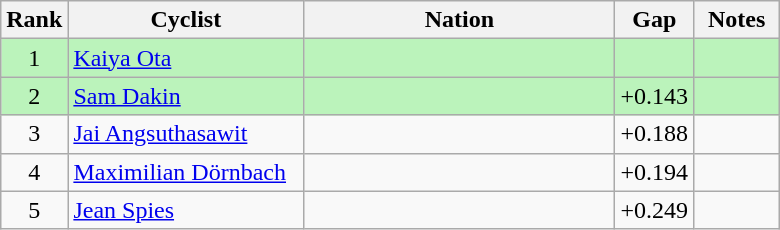<table class="wikitable" style="text-align:center">
<tr>
<th width=30>Rank</th>
<th width=150>Cyclist</th>
<th width=200>Nation</th>
<th width=30>Gap</th>
<th width=50>Notes</th>
</tr>
<tr bgcolor=#bbf3bb>
<td>1</td>
<td align=left><a href='#'>Kaiya Ota</a></td>
<td align=left></td>
<td></td>
<td></td>
</tr>
<tr bgcolor=#bbf3bb>
<td>2</td>
<td align=left><a href='#'>Sam Dakin</a></td>
<td align=left></td>
<td>+0.143</td>
<td></td>
</tr>
<tr>
<td>3</td>
<td align=left><a href='#'>Jai Angsuthasawit</a></td>
<td align=left></td>
<td>+0.188</td>
<td></td>
</tr>
<tr>
<td>4</td>
<td align=left><a href='#'>Maximilian Dörnbach</a></td>
<td align=left></td>
<td>+0.194</td>
<td></td>
</tr>
<tr>
<td>5</td>
<td align=left><a href='#'>Jean Spies</a></td>
<td align=left></td>
<td>+0.249</td>
<td></td>
</tr>
</table>
